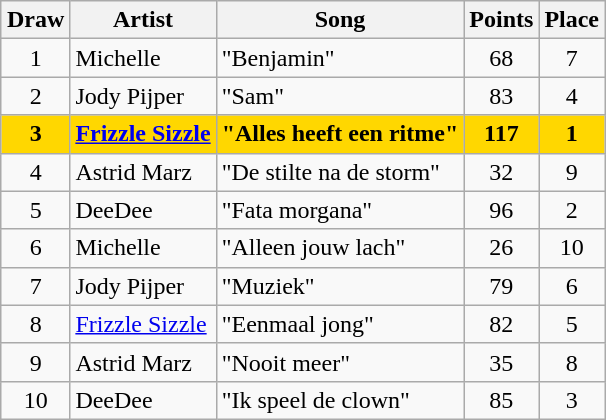<table class="sortable wikitable" style="margin: 1em auto 1em auto; text-align:center">
<tr>
<th>Draw</th>
<th>Artist</th>
<th>Song</th>
<th>Points</th>
<th>Place</th>
</tr>
<tr>
<td>1</td>
<td align="left">Michelle</td>
<td align="left">"Benjamin"</td>
<td>68</td>
<td>7</td>
</tr>
<tr>
<td>2</td>
<td align="left">Jody Pijper</td>
<td align="left">"Sam"</td>
<td>83</td>
<td>4</td>
</tr>
<tr style="font-weight:bold; background:gold;">
<td>3</td>
<td align="left"><a href='#'>Frizzle Sizzle</a></td>
<td align="left">"Alles heeft een ritme"</td>
<td>117</td>
<td>1</td>
</tr>
<tr>
<td>4</td>
<td align="left">Astrid Marz</td>
<td align="left">"De stilte na de storm"</td>
<td>32</td>
<td>9</td>
</tr>
<tr>
<td>5</td>
<td align="left">DeeDee</td>
<td align="left">"Fata morgana"</td>
<td>96</td>
<td>2</td>
</tr>
<tr>
<td>6</td>
<td align="left">Michelle</td>
<td align="left">"Alleen jouw lach"</td>
<td>26</td>
<td>10</td>
</tr>
<tr>
<td>7</td>
<td align="left">Jody Pijper</td>
<td align="left">"Muziek"</td>
<td>79</td>
<td>6</td>
</tr>
<tr>
<td>8</td>
<td align="left"><a href='#'>Frizzle Sizzle</a></td>
<td align="left">"Eenmaal jong"</td>
<td>82</td>
<td>5</td>
</tr>
<tr>
<td>9</td>
<td align="left">Astrid Marz</td>
<td align="left">"Nooit meer"</td>
<td>35</td>
<td>8</td>
</tr>
<tr>
<td>10</td>
<td align="left">DeeDee</td>
<td align="left">"Ik speel de clown"</td>
<td>85</td>
<td>3</td>
</tr>
</table>
